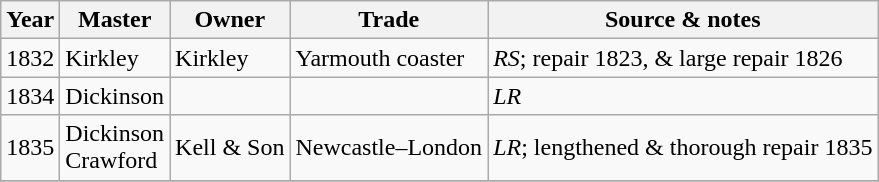<table class=" wikitable">
<tr>
<th>Year</th>
<th>Master</th>
<th>Owner</th>
<th>Trade</th>
<th>Source & notes</th>
</tr>
<tr>
<td>1832</td>
<td>Kirkley</td>
<td>Kirkley</td>
<td>Yarmouth coaster</td>
<td><em>RS</em>; repair 1823, & large repair 1826</td>
</tr>
<tr>
<td>1834</td>
<td>Dickinson</td>
<td></td>
<td></td>
<td><em>LR</em></td>
</tr>
<tr>
<td>1835</td>
<td>Dickinson<br>Crawford</td>
<td>Kell & Son</td>
<td>Newcastle–London</td>
<td><em>LR</em>; lengthened & thorough repair 1835</td>
</tr>
<tr>
</tr>
</table>
